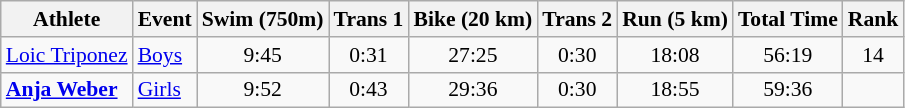<table class="wikitable" style="font-size:90%;">
<tr>
<th>Athlete</th>
<th>Event</th>
<th>Swim (750m)</th>
<th>Trans 1</th>
<th>Bike (20 km)</th>
<th>Trans 2</th>
<th>Run (5 km)</th>
<th>Total Time</th>
<th>Rank</th>
</tr>
<tr align=center>
<td align=left><a href='#'>Loic Triponez</a></td>
<td align=left><a href='#'>Boys</a></td>
<td>9:45</td>
<td>0:31</td>
<td>27:25</td>
<td>0:30</td>
<td>18:08</td>
<td>56:19</td>
<td>14</td>
</tr>
<tr align=center>
<td align=left><strong><a href='#'>Anja Weber</a></strong></td>
<td align=left><a href='#'>Girls</a></td>
<td>9:52</td>
<td>0:43</td>
<td>29:36</td>
<td>0:30</td>
<td>18:55</td>
<td>59:36</td>
<td></td>
</tr>
</table>
